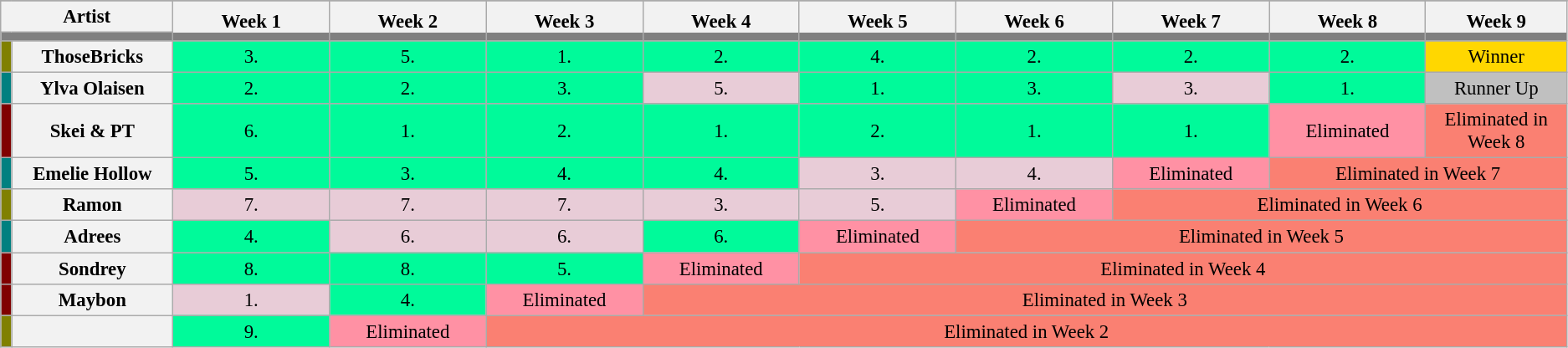<table class="wikitable"  style="text-align:center; font-size:95%; width:auto;">
<tr>
</tr>
<tr>
<th rowspan="1" style="width:11%;" colspan="2">Artist</th>
<th rowspan="2" style="width:10%;">Week 1</th>
<th rowspan="2" style="width:10%;">Week 2</th>
<th rowspan="2" style="width:10%;">Week 3</th>
<th rowspan="2" style="width:10%;">Week 4</th>
<th rowspan="2" style="width:10%;">Week 5</th>
<th rowspan="2" style="width:10%;">Week 6</th>
<th rowspan="2" style="width:10%;">Week 7</th>
<th rowspan="2" style="width:10%;">Week 8</th>
<th rowspan="2" style="width:10%;">Week 9</th>
</tr>
<tr>
<th ! colspan="11" style="background:gray;"></th>
</tr>
<tr>
<th style="background:#808000;"></th>
<th>ThoseBricks</th>
<td style="background:#00FA9A">3.</td>
<td style="background:#00FA9A">5.</td>
<td style="background:#00FA9A">1.</td>
<td style="background:#00FA9A">2.</td>
<td style="background:#00FA9A">4.</td>
<td style="background:#00FA9A">2.</td>
<td style="background:#00FA9A">2.</td>
<td style="background:#00FA9A">2.</td>
<td style="background:gold">Winner</td>
</tr>
<tr>
<th style="background:#008080;"></th>
<th>Ylva Olaisen</th>
<td style="background:#00FA9A">2.</td>
<td style="background:#00FA9A">2.</td>
<td style="background:#00FA9A">3.</td>
<td style="background:#E8CCD7">5.</td>
<td style="background:#00FA9A">1.</td>
<td style="background:#00FA9A">3.</td>
<td style="background:#E8CCD7">3.</td>
<td style="background:#00FA9A">1.</td>
<td style="background:silver">Runner Up</td>
</tr>
<tr>
<th style="background:#800000;"></th>
<th>Skei & PT</th>
<td style="background:#00FA9A">6.</td>
<td style="background:#00FA9A">1.</td>
<td style="background:#00FA9A">2.</td>
<td style="background:#00FA9A">1.</td>
<td style="background:#00FA9A">2.</td>
<td style="background:#00FA9A">1.</td>
<td style="background:#00FA9A">1.</td>
<td style="background:#FF91A4">Eliminated</td>
<td colspan="1" rowspan="1" style="background:salmon">Eliminated in Week 8</td>
</tr>
<tr>
<th style="background:#008080;"></th>
<th>Emelie Hollow</th>
<td style="background:#00FA9A">5.</td>
<td style="background:#00FA9A">3.</td>
<td style="background:#00FA9A">4.</td>
<td style="background:#00FA9A">4.</td>
<td style="background:#E8CCD7">3.</td>
<td style="background:#E8CCD7">4.</td>
<td style="background:#FF91A4">Eliminated</td>
<td colspan="2" rowspan="1" style="background:salmon">Eliminated in Week 7</td>
</tr>
<tr>
<th style="background:#808000;"></th>
<th>Ramon</th>
<td style="background:#E8CCD7">7.</td>
<td style="background:#E8CCD7">7.</td>
<td style="background:#E8CCD7">7.</td>
<td style="background:#E8CCD7">3.</td>
<td style="background:#E8CCD7">5.</td>
<td style="background:#FF91A4">Eliminated</td>
<td colspan="3" rowspan="1" style="background:salmon">Eliminated in Week 6</td>
</tr>
<tr>
<th style="background:#008080;"></th>
<th>Adrees</th>
<td style="background:#00FA9A">4.</td>
<td style="background:#E8CCD7">6.</td>
<td style="background:#E8CCD7">6.</td>
<td style="background:#00FA9A">6.</td>
<td style="background:#FF91A4">Eliminated</td>
<td colspan="4" rowspan="1" style="background:salmon">Eliminated in Week 5</td>
</tr>
<tr>
<th style="background:#800000;"></th>
<th>Sondrey</th>
<td style="background:#00FA9A">8.</td>
<td style="background:#00FA9A">8.</td>
<td style="background:#00FA9A">5.</td>
<td style="background:#FF91A4">Eliminated</td>
<td colspan="5" rowspan="1" style="background:salmon">Eliminated in Week 4</td>
</tr>
<tr>
<th style="background:#800000;"></th>
<th>Maybon</th>
<td style="background:#E8CCD7">1.</td>
<td style="background:#00FA9A">4.</td>
<td style="background:#FF91A4">Eliminated</td>
<td colspan="6" rowspan="1" style="background:salmon">Eliminated in Week 3</td>
</tr>
<tr>
<th style="background:#808000;"></th>
<th></th>
<td style="background:#00FA9A">9.</td>
<td style="background:#FF91A4">Eliminated</td>
<td colspan="7" rowspan="1" style="background:salmon">Eliminated in Week 2</td>
</tr>
</table>
